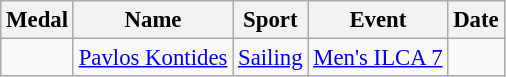<table class="wikitable sortable" style="font-size: 95%;">
<tr>
<th>Medal</th>
<th>Name</th>
<th>Sport</th>
<th>Event</th>
<th>Date</th>
</tr>
<tr>
<td></td>
<td><a href='#'>Pavlos Kontides</a></td>
<td><a href='#'>Sailing</a></td>
<td><a href='#'>Men's ILCA 7</a></td>
<td></td>
</tr>
</table>
